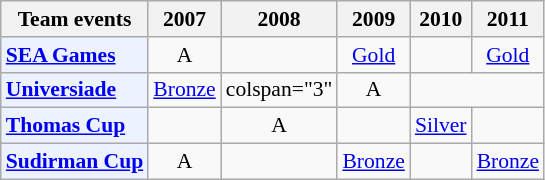<table class="wikitable" style="font-size: 90%; text-align:center">
<tr>
<th>Team events</th>
<th>2007</th>
<th>2008</th>
<th>2009</th>
<th>2010</th>
<th>2011</th>
</tr>
<tr>
<td bgcolor="#ECF2FF"; align="left"><strong><a href='#'>SEA Games</a></strong></td>
<td>A</td>
<td></td>
<td> <a href='#'>Gold</a></td>
<td></td>
<td> <a href='#'>Gold</a></td>
</tr>
<tr>
<td bgcolor="#ECF2FF"; align="left"><strong><a href='#'>Universiade</a></strong></td>
<td> <a href='#'>Bronze</a></td>
<td>colspan="3" </td>
<td>A</td>
</tr>
<tr>
<td bgcolor="#ECF2FF"; align="left"><strong><a href='#'>Thomas Cup</a></strong></td>
<td></td>
<td>A</td>
<td></td>
<td> <a href='#'>Silver</a></td>
<td></td>
</tr>
<tr>
<td bgcolor="#ECF2FF"; align="left"><strong><a href='#'>Sudirman Cup</a></strong></td>
<td>A</td>
<td></td>
<td> <a href='#'>Bronze</a></td>
<td></td>
<td> <a href='#'>Bronze</a></td>
</tr>
</table>
